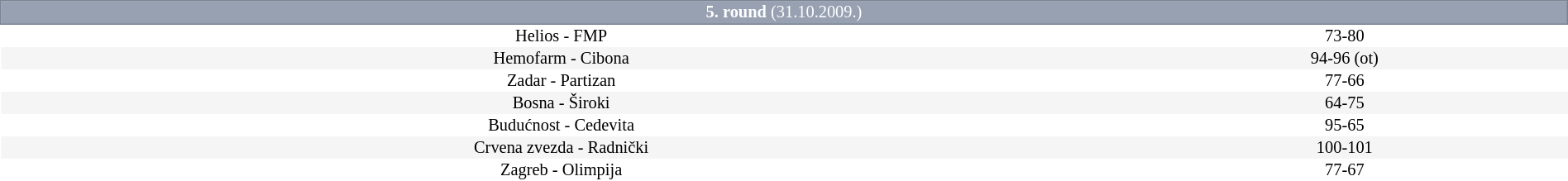<table border=0 cellspacing=0 cellpadding=1em style="font-size: 85%; border-collapse: collapse;width:100%;">
<tr>
<td colspan=5 bgcolor=#98A1B2 style="border:1px solid #7A8392; text-align:center; color:#FFFFFF;"><strong>5. round</strong> (31.10.2009.)</td>
</tr>
<tr align=center bgcolor=#FFFFFF>
<td>Helios - FMP</td>
<td>73-80</td>
</tr>
<tr align=center bgcolor=#f5f5f5>
<td>Hemofarm - Cibona</td>
<td>94-96 (ot)</td>
</tr>
<tr align=center bgcolor=#FFFFFF>
<td>Zadar - Partizan</td>
<td>77-66</td>
</tr>
<tr align=center bgcolor=#f5f5f5>
<td>Bosna - Široki</td>
<td>64-75</td>
</tr>
<tr align=center bgcolor=#FFFFFF>
<td>Budućnost - Cedevita</td>
<td>95-65</td>
</tr>
<tr align=center bgcolor=#f5f5f5>
<td>Crvena zvezda - Radnički</td>
<td>100-101</td>
</tr>
<tr align=center bgcolor=#FFFFFF>
<td>Zagreb - Olimpija</td>
<td>77-67</td>
</tr>
</table>
